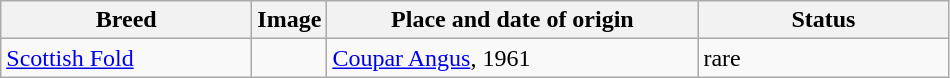<table class= wikitable>
<tr>
<th style="width: 120pt;">Breed</th>
<th>Image</th>
<th style="width: 180pt;">Place and date of origin</th>
<th style="width: 120pt;">Status</th>
</tr>
<tr>
<td><a href='#'>Scottish Fold</a></td>
<td></td>
<td><a href='#'>Coupar Angus</a>, 1961</td>
<td>rare</td>
</tr>
</table>
